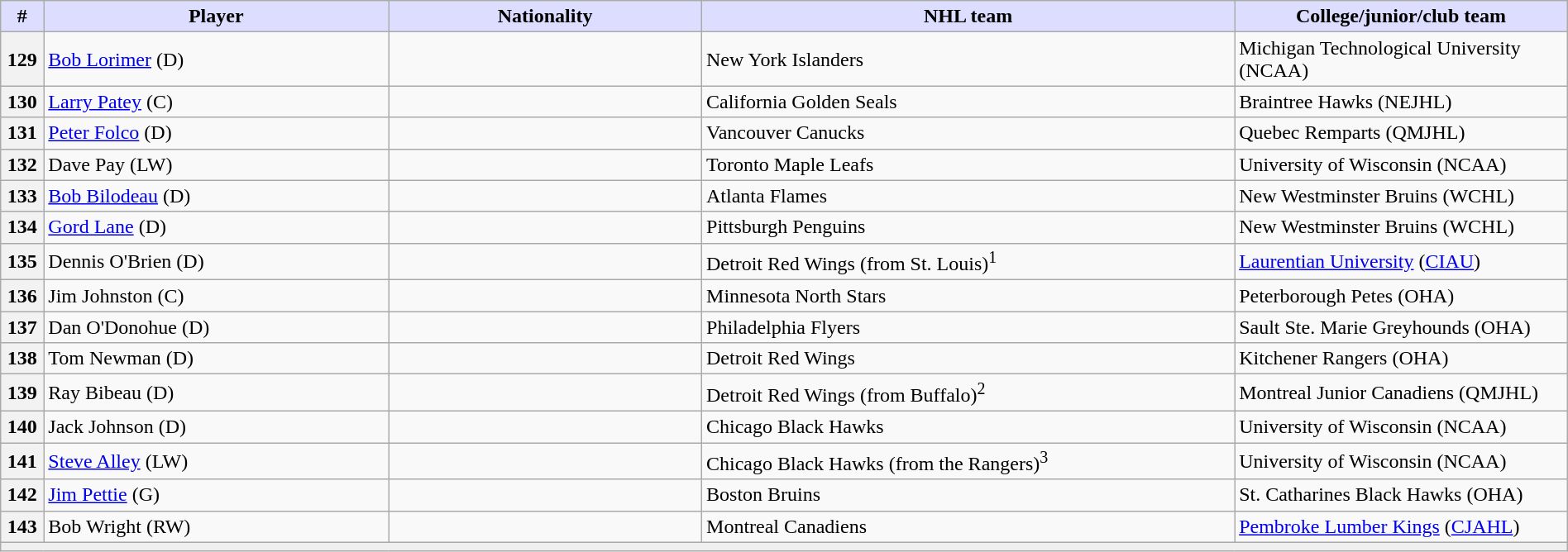<table class="wikitable" style="width: 100%">
<tr>
<th style="background:#ddf; width:2.75%;">#</th>
<th style="background:#ddf; width:22.0%;">Player</th>
<th style="background:#ddf; width:20.0%;">Nationality</th>
<th style="background:#ddf; width:34.0%;">NHL team</th>
<th style="background:#ddf; width:100.0%;">College/junior/club team</th>
</tr>
<tr>
<th>129</th>
<td><a href='#'>Bob Lorimer</a> (D)</td>
<td></td>
<td>New York Islanders</td>
<td>Michigan Technological University (NCAA)</td>
</tr>
<tr>
<th>130</th>
<td><a href='#'>Larry Patey</a> (C)</td>
<td></td>
<td>California Golden Seals</td>
<td>Braintree Hawks (NEJHL)</td>
</tr>
<tr>
<th>131</th>
<td><a href='#'>Peter Folco</a> (D)</td>
<td></td>
<td>Vancouver Canucks</td>
<td>Quebec Remparts (QMJHL)</td>
</tr>
<tr>
<th>132</th>
<td>Dave Pay (LW)</td>
<td></td>
<td>Toronto Maple Leafs</td>
<td>University of Wisconsin (NCAA)</td>
</tr>
<tr>
<th>133</th>
<td><a href='#'>Bob Bilodeau</a> (D)</td>
<td></td>
<td>Atlanta Flames</td>
<td>New Westminster Bruins (WCHL)</td>
</tr>
<tr>
<th>134</th>
<td><a href='#'>Gord Lane</a> (D)</td>
<td></td>
<td>Pittsburgh Penguins</td>
<td>New Westminster Bruins (WCHL)</td>
</tr>
<tr>
<th>135</th>
<td>Dennis O'Brien (D)</td>
<td></td>
<td>Detroit Red Wings (from St. Louis)<sup>1</sup></td>
<td><a href='#'>Laurentian University</a> (<a href='#'>CIAU</a>)</td>
</tr>
<tr>
<th>136</th>
<td>Jim Johnston (C)</td>
<td></td>
<td>Minnesota North Stars</td>
<td>Peterborough Petes (OHA)</td>
</tr>
<tr>
<th>137</th>
<td>Dan O'Donohue (D)</td>
<td></td>
<td>Philadelphia Flyers</td>
<td>Sault Ste. Marie Greyhounds (OHA)</td>
</tr>
<tr>
<th>138</th>
<td>Tom Newman (D)</td>
<td></td>
<td>Detroit Red Wings</td>
<td>Kitchener Rangers (OHA)</td>
</tr>
<tr>
<th>139</th>
<td>Ray Bibeau (D)</td>
<td></td>
<td>Detroit Red Wings (from Buffalo)<sup>2</sup></td>
<td>Montreal Junior Canadiens (QMJHL)</td>
</tr>
<tr>
<th>140</th>
<td>Jack Johnson (D)</td>
<td></td>
<td>Chicago Black Hawks</td>
<td>University of Wisconsin (NCAA)</td>
</tr>
<tr>
<th>141</th>
<td><a href='#'>Steve Alley</a> (LW)</td>
<td></td>
<td>Chicago Black Hawks (from the Rangers)<sup>3</sup></td>
<td>University of Wisconsin (NCAA)</td>
</tr>
<tr>
<th>142</th>
<td><a href='#'>Jim Pettie</a> (G)</td>
<td></td>
<td>Boston Bruins</td>
<td>St. Catharines Black Hawks (OHA)</td>
</tr>
<tr>
<th>143</th>
<td>Bob Wright (RW)</td>
<td></td>
<td>Montreal Canadiens</td>
<td><a href='#'>Pembroke Lumber Kings</a> (<a href='#'>CJAHL</a>)</td>
</tr>
<tr>
<td align=center colspan="6" bgcolor="#efefef"></td>
</tr>
</table>
